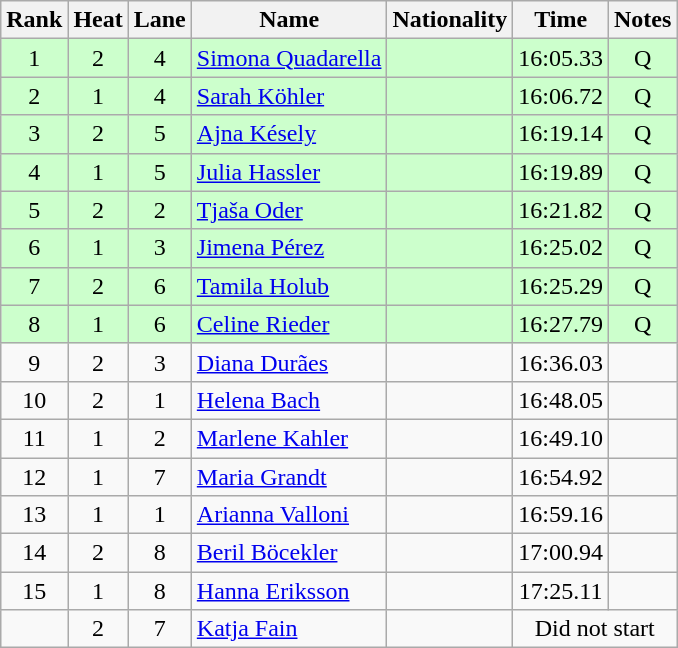<table class="wikitable sortable" style="text-align:center">
<tr>
<th>Rank</th>
<th>Heat</th>
<th>Lane</th>
<th>Name</th>
<th>Nationality</th>
<th>Time</th>
<th>Notes</th>
</tr>
<tr bgcolor=ccffcc>
<td>1</td>
<td>2</td>
<td>4</td>
<td align=left><a href='#'>Simona Quadarella</a></td>
<td align=left></td>
<td>16:05.33</td>
<td>Q</td>
</tr>
<tr bgcolor=ccffcc>
<td>2</td>
<td>1</td>
<td>4</td>
<td align=left><a href='#'>Sarah Köhler</a></td>
<td align=left></td>
<td>16:06.72</td>
<td>Q</td>
</tr>
<tr bgcolor=ccffcc>
<td>3</td>
<td>2</td>
<td>5</td>
<td align=left><a href='#'>Ajna Késely</a></td>
<td align=left></td>
<td>16:19.14</td>
<td>Q</td>
</tr>
<tr bgcolor=ccffcc>
<td>4</td>
<td>1</td>
<td>5</td>
<td align=left><a href='#'>Julia Hassler</a></td>
<td align=left></td>
<td>16:19.89</td>
<td>Q</td>
</tr>
<tr bgcolor=ccffcc>
<td>5</td>
<td>2</td>
<td>2</td>
<td align=left><a href='#'>Tjaša Oder</a></td>
<td align=left></td>
<td>16:21.82</td>
<td>Q</td>
</tr>
<tr bgcolor=ccffcc>
<td>6</td>
<td>1</td>
<td>3</td>
<td align=left><a href='#'>Jimena Pérez</a></td>
<td align=left></td>
<td>16:25.02</td>
<td>Q</td>
</tr>
<tr bgcolor=ccffcc>
<td>7</td>
<td>2</td>
<td>6</td>
<td align=left><a href='#'>Tamila Holub</a></td>
<td align=left></td>
<td>16:25.29</td>
<td>Q</td>
</tr>
<tr bgcolor=ccffcc>
<td>8</td>
<td>1</td>
<td>6</td>
<td align=left><a href='#'>Celine Rieder</a></td>
<td align=left></td>
<td>16:27.79</td>
<td>Q</td>
</tr>
<tr>
<td>9</td>
<td>2</td>
<td>3</td>
<td align=left><a href='#'>Diana Durães</a></td>
<td align=left></td>
<td>16:36.03</td>
<td></td>
</tr>
<tr>
<td>10</td>
<td>2</td>
<td>1</td>
<td align=left><a href='#'>Helena Bach</a></td>
<td align=left></td>
<td>16:48.05</td>
<td></td>
</tr>
<tr>
<td>11</td>
<td>1</td>
<td>2</td>
<td align=left><a href='#'>Marlene Kahler</a></td>
<td align=left></td>
<td>16:49.10</td>
<td></td>
</tr>
<tr>
<td>12</td>
<td>1</td>
<td>7</td>
<td align=left><a href='#'>Maria Grandt</a></td>
<td align=left></td>
<td>16:54.92</td>
<td></td>
</tr>
<tr>
<td>13</td>
<td>1</td>
<td>1</td>
<td align=left><a href='#'>Arianna Valloni</a></td>
<td align=left></td>
<td>16:59.16</td>
<td></td>
</tr>
<tr>
<td>14</td>
<td>2</td>
<td>8</td>
<td align=left><a href='#'>Beril Böcekler</a></td>
<td align=left></td>
<td>17:00.94</td>
<td></td>
</tr>
<tr>
<td>15</td>
<td>1</td>
<td>8</td>
<td align=left><a href='#'>Hanna Eriksson</a></td>
<td align=left></td>
<td>17:25.11</td>
<td></td>
</tr>
<tr>
<td></td>
<td>2</td>
<td>7</td>
<td align=left><a href='#'>Katja Fain</a></td>
<td align=left></td>
<td colspan=2>Did not start</td>
</tr>
</table>
